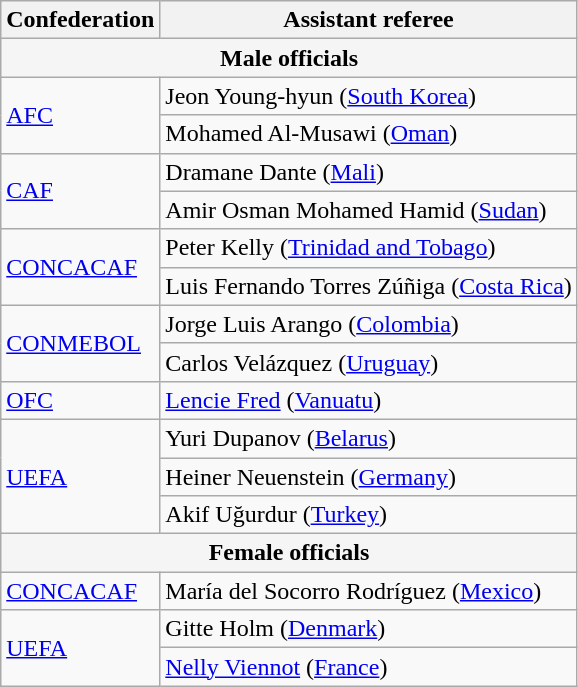<table class="wikitable">
<tr>
<th>Confederation</th>
<th>Assistant referee</th>
</tr>
<tr>
<td colspan="3" style="text-align:center; background:whitesmoke;"><strong>Male officials</strong></td>
</tr>
<tr>
<td rowspan="2"><a href='#'>AFC</a></td>
<td>Jeon Young-hyun (<a href='#'>South Korea</a>)</td>
</tr>
<tr>
<td>Mohamed Al-Musawi (<a href='#'>Oman</a>)</td>
</tr>
<tr>
<td rowspan="2"><a href='#'>CAF</a></td>
<td>Dramane Dante (<a href='#'>Mali</a>)</td>
</tr>
<tr>
<td>Amir Osman Mohamed Hamid (<a href='#'>Sudan</a>)</td>
</tr>
<tr>
<td rowspan="2"><a href='#'>CONCACAF</a></td>
<td>Peter Kelly (<a href='#'>Trinidad and Tobago</a>)</td>
</tr>
<tr>
<td>Luis Fernando Torres Zúñiga (<a href='#'>Costa Rica</a>)</td>
</tr>
<tr>
<td rowspan="2"><a href='#'>CONMEBOL</a></td>
<td>Jorge Luis Arango (<a href='#'>Colombia</a>)</td>
</tr>
<tr>
<td>Carlos Velázquez (<a href='#'>Uruguay</a>)</td>
</tr>
<tr>
<td><a href='#'>OFC</a></td>
<td><a href='#'>Lencie Fred</a> (<a href='#'>Vanuatu</a>)</td>
</tr>
<tr>
<td rowspan="3"><a href='#'>UEFA</a></td>
<td>Yuri Dupanov (<a href='#'>Belarus</a>)</td>
</tr>
<tr>
<td>Heiner Neuenstein (<a href='#'>Germany</a>)</td>
</tr>
<tr>
<td>Akif Uğurdur (<a href='#'>Turkey</a>)</td>
</tr>
<tr>
<td colspan="3" style="text-align:center; background:whitesmoke;"><strong>Female officials</strong></td>
</tr>
<tr>
<td><a href='#'>CONCACAF</a></td>
<td>María del Socorro Rodríguez (<a href='#'>Mexico</a>)</td>
</tr>
<tr>
<td rowspan="2"><a href='#'>UEFA</a></td>
<td>Gitte Holm (<a href='#'>Denmark</a>)</td>
</tr>
<tr>
<td><a href='#'>Nelly Viennot</a> (<a href='#'>France</a>)</td>
</tr>
</table>
